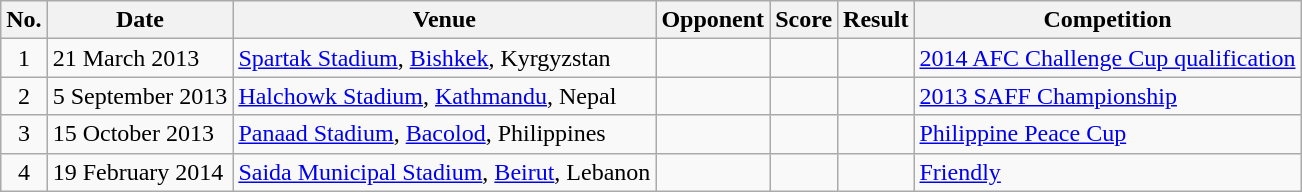<table class="wikitable plainrowheaders sortable">
<tr>
<th scope="col">No.</th>
<th scope="col">Date</th>
<th scope="col">Venue</th>
<th scope="col">Opponent</th>
<th scope="col">Score</th>
<th scope="col">Result</th>
<th scope="col">Competition</th>
</tr>
<tr>
<td align="center">1</td>
<td>21 March 2013</td>
<td><a href='#'>Spartak Stadium</a>, <a href='#'>Bishkek</a>, Kyrgyzstan</td>
<td></td>
<td align="center"></td>
<td align="center"></td>
<td><a href='#'>2014 AFC Challenge Cup qualification</a></td>
</tr>
<tr>
<td align="center">2</td>
<td>5 September 2013</td>
<td><a href='#'>Halchowk Stadium</a>, <a href='#'>Kathmandu</a>, Nepal</td>
<td></td>
<td align="center"></td>
<td align="center"></td>
<td><a href='#'>2013 SAFF Championship</a></td>
</tr>
<tr>
<td align="center">3</td>
<td>15 October 2013</td>
<td><a href='#'>Panaad Stadium</a>, <a href='#'>Bacolod</a>, Philippines</td>
<td></td>
<td align="center"></td>
<td align="center"></td>
<td><a href='#'>Philippine Peace Cup</a></td>
</tr>
<tr>
<td align="center">4</td>
<td>19 February 2014</td>
<td><a href='#'>Saida Municipal Stadium</a>, <a href='#'>Beirut</a>, Lebanon</td>
<td></td>
<td align="center"></td>
<td align="center"></td>
<td><a href='#'>Friendly</a></td>
</tr>
</table>
